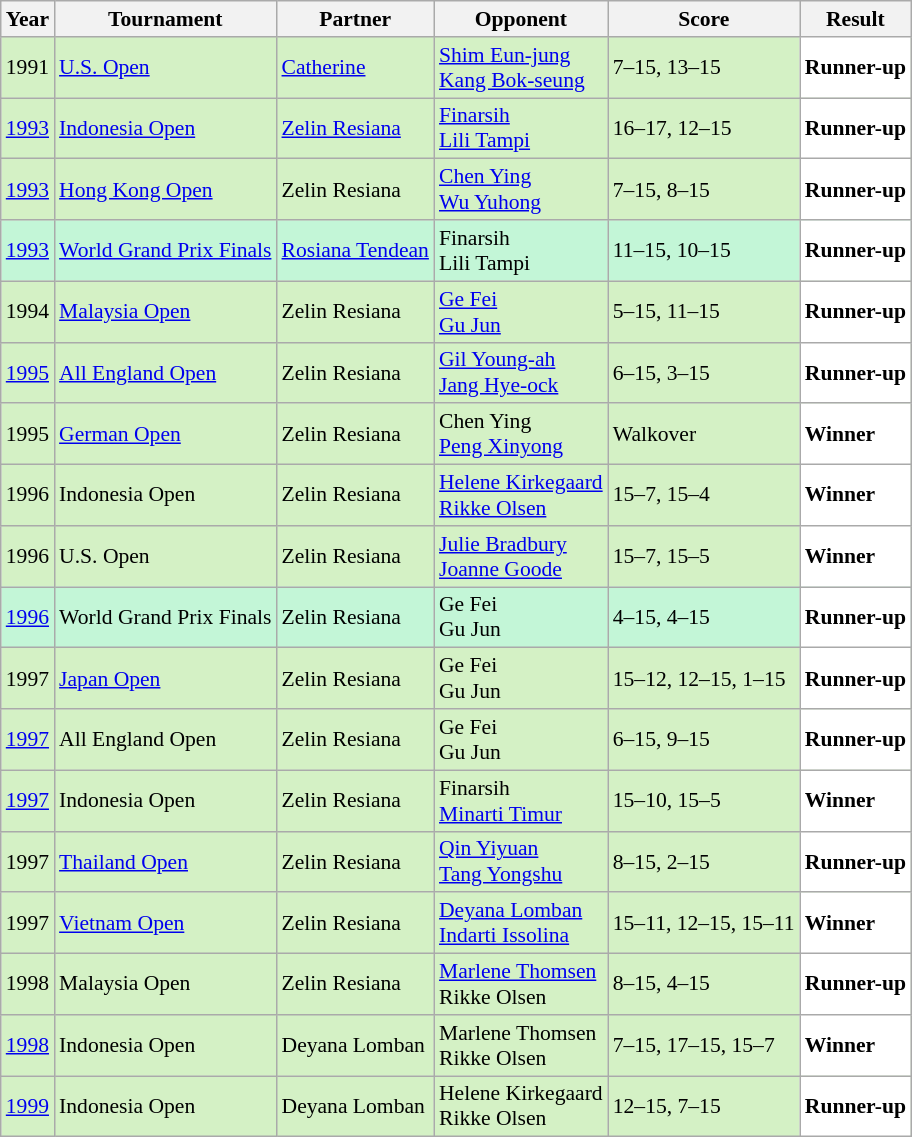<table class="sortable wikitable" style="font-size: 90%;">
<tr>
<th>Year</th>
<th>Tournament</th>
<th>Partner</th>
<th>Opponent</th>
<th>Score</th>
<th>Result</th>
</tr>
<tr style="background:#D4F1C5">
<td align="center">1991</td>
<td align="left"><a href='#'>U.S. Open</a></td>
<td align="left"> <a href='#'>Catherine</a></td>
<td align="left"> <a href='#'>Shim Eun-jung</a> <br>  <a href='#'>Kang Bok-seung</a></td>
<td align="left">7–15, 13–15</td>
<td style="text-align:left; background:white"> <strong>Runner-up</strong></td>
</tr>
<tr style="background:#D4F1C5">
<td align="center"><a href='#'>1993</a></td>
<td align="left"><a href='#'>Indonesia Open</a></td>
<td align="left"> <a href='#'>Zelin Resiana</a></td>
<td align="left"> <a href='#'>Finarsih</a> <br>  <a href='#'>Lili Tampi</a></td>
<td align="left">16–17, 12–15</td>
<td style="text-align:left; background:white"> <strong>Runner-up</strong></td>
</tr>
<tr style="background:#D4F1C5">
<td align="center"><a href='#'>1993</a></td>
<td align="left"><a href='#'>Hong Kong Open</a></td>
<td align="left"> Zelin Resiana</td>
<td align="left"> <a href='#'>Chen Ying</a> <br>  <a href='#'>Wu Yuhong</a></td>
<td align="left">7–15, 8–15</td>
<td style="text-align:left; background:white"> <strong>Runner-up</strong></td>
</tr>
<tr style="background:#C3F6D7">
<td align="center"><a href='#'>1993</a></td>
<td align="left"><a href='#'>World Grand Prix Finals</a></td>
<td align="left"> <a href='#'>Rosiana Tendean</a></td>
<td align="left"> Finarsih <br>  Lili Tampi</td>
<td align="left">11–15, 10–15</td>
<td style="text-align:left; background:white"> <strong>Runner-up</strong></td>
</tr>
<tr style="background:#D4F1C5">
<td align="center">1994</td>
<td align="left"><a href='#'>Malaysia Open</a></td>
<td align="left"> Zelin Resiana</td>
<td align="left"> <a href='#'>Ge Fei</a> <br>  <a href='#'>Gu Jun</a></td>
<td align="left">5–15, 11–15</td>
<td style="text-align:left; background:white"> <strong>Runner-up</strong></td>
</tr>
<tr style="background:#D4F1C5">
<td align="center"><a href='#'>1995</a></td>
<td align="left"><a href='#'>All England Open</a></td>
<td align="left"> Zelin Resiana</td>
<td align="left"> <a href='#'>Gil Young-ah</a> <br>  <a href='#'>Jang Hye-ock</a></td>
<td align="left">6–15, 3–15</td>
<td style="text-align:left; background:white"> <strong>Runner-up</strong></td>
</tr>
<tr style="background:#D4F1C5">
<td align="center">1995</td>
<td align="left"><a href='#'>German Open</a></td>
<td align="left"> Zelin Resiana</td>
<td align="left"> Chen Ying <br>  <a href='#'>Peng Xinyong</a></td>
<td align="left">Walkover</td>
<td style="text-align:left; background:white"> <strong>Winner</strong></td>
</tr>
<tr style="background:#D4F1C5">
<td align="center">1996</td>
<td align="left">Indonesia Open</td>
<td align="left"> Zelin Resiana</td>
<td align="left"> <a href='#'>Helene Kirkegaard</a> <br>  <a href='#'>Rikke Olsen</a></td>
<td align="left">15–7, 15–4</td>
<td style="text-align:left; background:white"> <strong>Winner</strong></td>
</tr>
<tr style="background:#D4F1C5">
<td align="center">1996</td>
<td align="left">U.S. Open</td>
<td align="left"> Zelin Resiana</td>
<td align="left"> <a href='#'>Julie Bradbury</a> <br>  <a href='#'>Joanne Goode</a></td>
<td align="left">15–7, 15–5</td>
<td style="text-align:left; background:white"> <strong>Winner</strong></td>
</tr>
<tr style="background:#C3F6D7">
<td align="center"><a href='#'>1996</a></td>
<td align="left">World Grand Prix Finals</td>
<td align="left"> Zelin Resiana</td>
<td align="left"> Ge Fei <br>  Gu Jun</td>
<td align="left">4–15, 4–15</td>
<td style="text-align:left; background:white"> <strong>Runner-up</strong></td>
</tr>
<tr style="background:#D4F1C5">
<td align="center">1997</td>
<td align="left"><a href='#'>Japan Open</a></td>
<td align="left"> Zelin Resiana</td>
<td align="left"> Ge Fei <br>  Gu Jun</td>
<td align="left">15–12, 12–15, 1–15</td>
<td style="text-align:left; background:white"> <strong>Runner-up</strong></td>
</tr>
<tr style="background:#D4F1C5">
<td align="center"><a href='#'>1997</a></td>
<td align="left">All England Open</td>
<td align="left"> Zelin Resiana</td>
<td align="left"> Ge Fei <br>  Gu Jun</td>
<td align="left">6–15, 9–15</td>
<td style="text-align:left; background:white"> <strong>Runner-up</strong></td>
</tr>
<tr style="background:#D4F1C5">
<td align="center"><a href='#'>1997</a></td>
<td align="left">Indonesia Open</td>
<td align="left"> Zelin Resiana</td>
<td align="left"> Finarsih <br>  <a href='#'>Minarti Timur</a></td>
<td align="left">15–10, 15–5</td>
<td style="text-align:left; background:white"> <strong>Winner</strong></td>
</tr>
<tr style="background:#D4F1C5">
<td align="center">1997</td>
<td align="left"><a href='#'>Thailand Open</a></td>
<td align="left"> Zelin Resiana</td>
<td align="left"> <a href='#'>Qin Yiyuan</a> <br>  <a href='#'>Tang Yongshu</a></td>
<td align="left">8–15, 2–15</td>
<td style="text-align:left; background:white"> <strong>Runner-up</strong></td>
</tr>
<tr style="background:#D4F1C5">
<td align="center">1997</td>
<td align="left"><a href='#'>Vietnam Open</a></td>
<td align="left"> Zelin Resiana</td>
<td align="left"> <a href='#'>Deyana Lomban</a> <br>  <a href='#'>Indarti Issolina</a></td>
<td align="left">15–11, 12–15, 15–11</td>
<td style="text-align:left; background:white"> <strong>Winner</strong></td>
</tr>
<tr style="background:#D4F1C5">
<td align="center">1998</td>
<td align="left">Malaysia Open</td>
<td align="left"> Zelin Resiana</td>
<td align="left"> <a href='#'>Marlene Thomsen</a> <br>  Rikke Olsen</td>
<td align="left">8–15, 4–15</td>
<td style="text-align:left; background:white"> <strong>Runner-up</strong></td>
</tr>
<tr style="background:#D4F1C5">
<td align="center"><a href='#'>1998</a></td>
<td align="left">Indonesia Open</td>
<td align="left"> Deyana Lomban</td>
<td align="left"> Marlene Thomsen <br>  Rikke Olsen</td>
<td align="left">7–15, 17–15, 15–7</td>
<td style="text-align:left; background:white"> <strong>Winner</strong></td>
</tr>
<tr style="background:#D4F1C5">
<td align="center"><a href='#'>1999</a></td>
<td align="left">Indonesia Open</td>
<td align="left"> Deyana Lomban</td>
<td align="left"> Helene Kirkegaard <br>  Rikke Olsen</td>
<td align="left">12–15, 7–15</td>
<td style="text-align:left; background:white"> <strong>Runner-up</strong></td>
</tr>
</table>
